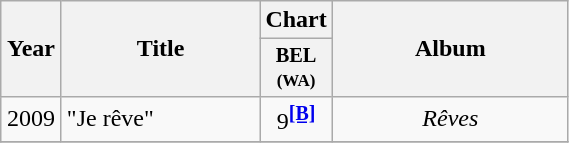<table class="wikitable">
<tr>
<th rowspan="2" width="33">Year</th>
<th rowspan="2" width="125">Title</th>
<th colspan="1">Chart</th>
<th rowspan="2" width="150">Album</th>
</tr>
<tr>
<th style="width:3em;font-size:85%">BEL <br><small>(WA)</small><br></th>
</tr>
<tr>
<td align="center">2009</td>
<td>"Je rêve"</td>
<td align="center">9<sup><span></span><a href='#'><strong>[B]</strong></a></sup></td>
<td align="center" rowspan="1"><em>Rêves</em></td>
</tr>
<tr>
</tr>
</table>
